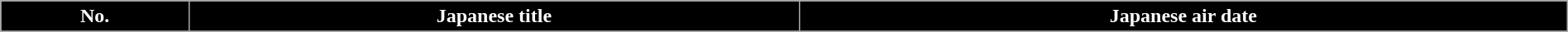<table class="wikitable plainrowheaders" width="100%" style="margin-right: 0;">
<tr>
<th style="background-color: #000000; color:#ffffff;">No.</th>
<th style="background-color: #000000; color:#ffffff;">Japanese title</th>
<th style="background-color: #000000; color:#ffffff;">Japanese air date</th>
</tr>
<tr>
</tr>
</table>
